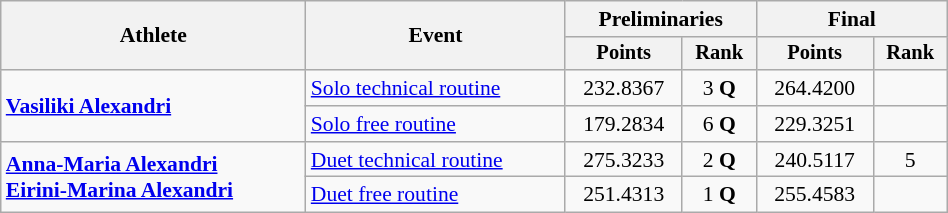<table class="wikitable" style="text-align:center; font-size:90%; width:50%;">
<tr>
<th rowspan="2">Athlete</th>
<th rowspan="2">Event</th>
<th colspan="2">Preliminaries</th>
<th colspan="2">Final</th>
</tr>
<tr style="font-size:95%">
<th>Points</th>
<th>Rank</th>
<th>Points</th>
<th>Rank</th>
</tr>
<tr>
<td align=left rowspan=2><strong><a href='#'>Vasiliki Alexandri</a></strong></td>
<td align=left><a href='#'>Solo technical routine</a></td>
<td>232.8367</td>
<td>3 <strong>Q</strong></td>
<td>264.4200</td>
<td></td>
</tr>
<tr>
<td align=left><a href='#'>Solo free routine</a></td>
<td>179.2834</td>
<td>6 <strong>Q</strong></td>
<td>229.3251</td>
<td></td>
</tr>
<tr>
<td align=left rowspan=2><strong><a href='#'>Anna-Maria Alexandri</a><br> <a href='#'>Eirini-Marina Alexandri</a></strong></td>
<td align=left><a href='#'>Duet technical routine</a></td>
<td>275.3233</td>
<td>2 <strong>Q</strong></td>
<td>240.5117</td>
<td>5</td>
</tr>
<tr>
<td align=left><a href='#'>Duet free routine</a></td>
<td>251.4313</td>
<td>1 <strong>Q</strong></td>
<td>255.4583</td>
<td></td>
</tr>
</table>
